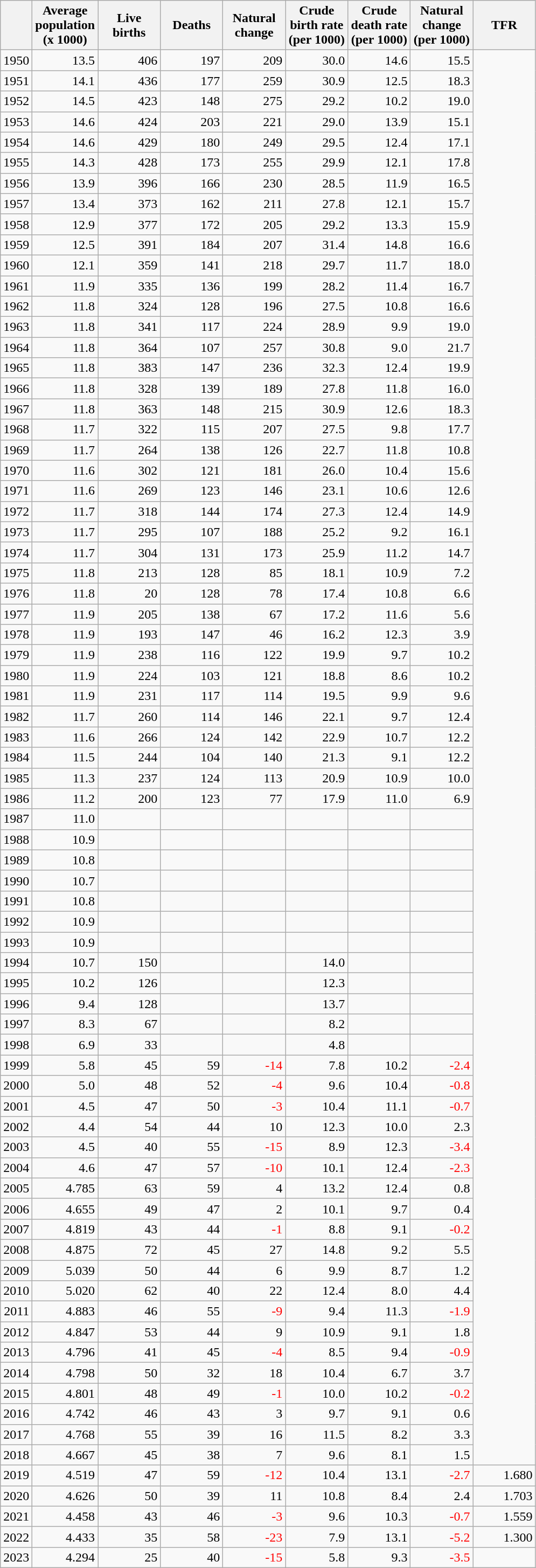<table class="wikitable" style="text-align: right;">
<tr>
<th></th>
<th width="70pt">Average population (x 1000)</th>
<th width="70pt">Live births</th>
<th width="70pt">Deaths</th>
<th width="70pt">Natural change</th>
<th width="70pt">Crude birth rate (per 1000)</th>
<th width="70pt">Crude death rate (per 1000)</th>
<th width="70pt">Natural change (per 1000)</th>
<th width="70pt">TFR</th>
</tr>
<tr>
<td>1950</td>
<td>13.5</td>
<td>406</td>
<td>197</td>
<td>209</td>
<td>30.0</td>
<td>14.6</td>
<td>15.5</td>
</tr>
<tr>
<td>1951</td>
<td>14.1</td>
<td>436</td>
<td>177</td>
<td>259</td>
<td>30.9</td>
<td>12.5</td>
<td>18.3</td>
</tr>
<tr>
<td>1952</td>
<td>14.5</td>
<td>423</td>
<td>148</td>
<td>275</td>
<td>29.2</td>
<td>10.2</td>
<td>19.0</td>
</tr>
<tr>
<td>1953</td>
<td>14.6</td>
<td>424</td>
<td>203</td>
<td>221</td>
<td>29.0</td>
<td>13.9</td>
<td>15.1</td>
</tr>
<tr>
<td>1954</td>
<td>14.6</td>
<td>429</td>
<td>180</td>
<td>249</td>
<td>29.5</td>
<td>12.4</td>
<td>17.1</td>
</tr>
<tr>
<td>1955</td>
<td>14.3</td>
<td>428</td>
<td>173</td>
<td>255</td>
<td>29.9</td>
<td>12.1</td>
<td>17.8</td>
</tr>
<tr>
<td>1956</td>
<td>13.9</td>
<td>396</td>
<td>166</td>
<td>230</td>
<td>28.5</td>
<td>11.9</td>
<td>16.5</td>
</tr>
<tr>
<td>1957</td>
<td>13.4</td>
<td>373</td>
<td>162</td>
<td>211</td>
<td>27.8</td>
<td>12.1</td>
<td>15.7</td>
</tr>
<tr>
<td>1958</td>
<td>12.9</td>
<td>377</td>
<td>172</td>
<td>205</td>
<td>29.2</td>
<td>13.3</td>
<td>15.9</td>
</tr>
<tr>
<td>1959</td>
<td>12.5</td>
<td>391</td>
<td>184</td>
<td>207</td>
<td>31.4</td>
<td>14.8</td>
<td>16.6</td>
</tr>
<tr>
<td>1960</td>
<td>12.1</td>
<td>359</td>
<td>141</td>
<td>218</td>
<td>29.7</td>
<td>11.7</td>
<td>18.0</td>
</tr>
<tr>
<td>1961</td>
<td>11.9</td>
<td>335</td>
<td>136</td>
<td>199</td>
<td>28.2</td>
<td>11.4</td>
<td>16.7</td>
</tr>
<tr>
<td>1962</td>
<td>11.8</td>
<td>324</td>
<td>128</td>
<td>196</td>
<td>27.5</td>
<td>10.8</td>
<td>16.6</td>
</tr>
<tr>
<td>1963</td>
<td>11.8</td>
<td>341</td>
<td>117</td>
<td>224</td>
<td>28.9</td>
<td>9.9</td>
<td>19.0</td>
</tr>
<tr>
<td>1964</td>
<td>11.8</td>
<td>364</td>
<td>107</td>
<td>257</td>
<td>30.8</td>
<td>9.0</td>
<td>21.7</td>
</tr>
<tr>
<td>1965</td>
<td>11.8</td>
<td>383</td>
<td>147</td>
<td>236</td>
<td>32.3</td>
<td>12.4</td>
<td>19.9</td>
</tr>
<tr>
<td>1966</td>
<td>11.8</td>
<td>328</td>
<td>139</td>
<td>189</td>
<td>27.8</td>
<td>11.8</td>
<td>16.0</td>
</tr>
<tr>
<td>1967</td>
<td>11.8</td>
<td>363</td>
<td>148</td>
<td>215</td>
<td>30.9</td>
<td>12.6</td>
<td>18.3</td>
</tr>
<tr>
<td>1968</td>
<td>11.7</td>
<td>322</td>
<td>115</td>
<td>207</td>
<td>27.5</td>
<td>9.8</td>
<td>17.7</td>
</tr>
<tr>
<td>1969</td>
<td>11.7</td>
<td>264</td>
<td>138</td>
<td>126</td>
<td>22.7</td>
<td>11.8</td>
<td>10.8</td>
</tr>
<tr>
<td>1970</td>
<td>11.6</td>
<td>302</td>
<td>121</td>
<td>181</td>
<td>26.0</td>
<td>10.4</td>
<td>15.6</td>
</tr>
<tr>
<td>1971</td>
<td>11.6</td>
<td>269</td>
<td>123</td>
<td>146</td>
<td>23.1</td>
<td>10.6</td>
<td>12.6</td>
</tr>
<tr>
<td>1972</td>
<td>11.7</td>
<td>318</td>
<td>144</td>
<td>174</td>
<td>27.3</td>
<td>12.4</td>
<td>14.9</td>
</tr>
<tr>
<td>1973</td>
<td>11.7</td>
<td>295</td>
<td>107</td>
<td>188</td>
<td>25.2</td>
<td>9.2</td>
<td>16.1</td>
</tr>
<tr>
<td>1974</td>
<td>11.7</td>
<td>304</td>
<td>131</td>
<td>173</td>
<td>25.9</td>
<td>11.2</td>
<td>14.7</td>
</tr>
<tr>
<td>1975</td>
<td>11.8</td>
<td>213</td>
<td>128</td>
<td>85</td>
<td>18.1</td>
<td>10.9</td>
<td>7.2</td>
</tr>
<tr>
<td>1976</td>
<td>11.8</td>
<td>20</td>
<td>128</td>
<td>78</td>
<td>17.4</td>
<td>10.8</td>
<td>6.6</td>
</tr>
<tr>
<td>1977</td>
<td>11.9</td>
<td>205</td>
<td>138</td>
<td>67</td>
<td>17.2</td>
<td>11.6</td>
<td>5.6</td>
</tr>
<tr>
<td>1978</td>
<td>11.9</td>
<td>193</td>
<td>147</td>
<td>46</td>
<td>16.2</td>
<td>12.3</td>
<td>3.9</td>
</tr>
<tr>
<td>1979</td>
<td>11.9</td>
<td>238</td>
<td>116</td>
<td>122</td>
<td>19.9</td>
<td>9.7</td>
<td>10.2</td>
</tr>
<tr>
<td>1980</td>
<td>11.9</td>
<td>224</td>
<td>103</td>
<td>121</td>
<td>18.8</td>
<td>8.6</td>
<td>10.2</td>
</tr>
<tr>
<td>1981</td>
<td>11.9</td>
<td>231</td>
<td>117</td>
<td>114</td>
<td>19.5</td>
<td>9.9</td>
<td>9.6</td>
</tr>
<tr>
<td>1982</td>
<td>11.7</td>
<td>260</td>
<td>114</td>
<td>146</td>
<td>22.1</td>
<td>9.7</td>
<td>12.4</td>
</tr>
<tr>
<td>1983</td>
<td>11.6</td>
<td>266</td>
<td>124</td>
<td>142</td>
<td>22.9</td>
<td>10.7</td>
<td>12.2</td>
</tr>
<tr>
<td>1984</td>
<td>11.5</td>
<td>244</td>
<td>104</td>
<td>140</td>
<td>21.3</td>
<td>9.1</td>
<td>12.2</td>
</tr>
<tr>
<td>1985</td>
<td>11.3</td>
<td>237</td>
<td>124</td>
<td>113</td>
<td>20.9</td>
<td>10.9</td>
<td>10.0</td>
</tr>
<tr>
<td>1986</td>
<td>11.2</td>
<td>200</td>
<td>123</td>
<td>77</td>
<td>17.9</td>
<td>11.0</td>
<td>6.9</td>
</tr>
<tr>
<td>1987</td>
<td>11.0</td>
<td></td>
<td></td>
<td></td>
<td></td>
<td></td>
<td></td>
</tr>
<tr>
<td>1988</td>
<td>10.9</td>
<td></td>
<td></td>
<td></td>
<td></td>
<td></td>
<td></td>
</tr>
<tr>
<td>1989</td>
<td>10.8</td>
<td></td>
<td></td>
<td></td>
<td></td>
<td></td>
<td></td>
</tr>
<tr>
<td>1990</td>
<td>10.7</td>
<td></td>
<td></td>
<td></td>
<td></td>
<td></td>
<td></td>
</tr>
<tr>
<td>1991</td>
<td>10.8</td>
<td></td>
<td></td>
<td></td>
<td></td>
<td></td>
<td></td>
</tr>
<tr>
<td>1992</td>
<td>10.9</td>
<td></td>
<td></td>
<td></td>
<td></td>
<td></td>
<td></td>
</tr>
<tr>
<td>1993</td>
<td>10.9</td>
<td></td>
<td></td>
<td></td>
<td></td>
<td></td>
<td></td>
</tr>
<tr>
<td>1994</td>
<td>10.7</td>
<td>150</td>
<td></td>
<td></td>
<td>14.0</td>
<td></td>
<td></td>
</tr>
<tr>
<td>1995</td>
<td>10.2</td>
<td>126</td>
<td></td>
<td></td>
<td>12.3</td>
<td></td>
<td></td>
</tr>
<tr>
<td>1996</td>
<td>9.4</td>
<td>128</td>
<td></td>
<td></td>
<td>13.7</td>
<td></td>
<td></td>
</tr>
<tr>
<td>1997</td>
<td>8.3</td>
<td>67</td>
<td></td>
<td></td>
<td>8.2</td>
<td></td>
<td></td>
</tr>
<tr>
<td>1998</td>
<td>6.9</td>
<td>33</td>
<td></td>
<td></td>
<td>4.8</td>
<td></td>
<td></td>
</tr>
<tr>
<td>1999</td>
<td>5.8</td>
<td>45</td>
<td>59</td>
<td style="color: red">-14</td>
<td>7.8</td>
<td>10.2</td>
<td style="color: red">-2.4</td>
</tr>
<tr>
<td>2000</td>
<td>5.0</td>
<td>48</td>
<td>52</td>
<td style="color: red">-4</td>
<td>9.6</td>
<td>10.4</td>
<td style="color: red">-0.8</td>
</tr>
<tr>
<td>2001</td>
<td>4.5</td>
<td>47</td>
<td>50</td>
<td style="color: red">-3</td>
<td>10.4</td>
<td>11.1</td>
<td style="color: red">-0.7</td>
</tr>
<tr>
<td>2002</td>
<td>4.4</td>
<td>54</td>
<td>44</td>
<td>10</td>
<td>12.3</td>
<td>10.0</td>
<td>2.3</td>
</tr>
<tr>
<td>2003</td>
<td>4.5</td>
<td>40</td>
<td>55</td>
<td style="color: red">-15</td>
<td>8.9</td>
<td>12.3</td>
<td style="color: red">-3.4</td>
</tr>
<tr>
<td>2004</td>
<td>4.6</td>
<td>47</td>
<td>57</td>
<td style="color: red">-10</td>
<td>10.1</td>
<td>12.4</td>
<td style="color: red">-2.3</td>
</tr>
<tr>
<td>2005</td>
<td>4.785</td>
<td>63</td>
<td>59</td>
<td>4</td>
<td>13.2</td>
<td>12.4</td>
<td>0.8</td>
</tr>
<tr>
<td>2006</td>
<td>4.655</td>
<td>49</td>
<td>47</td>
<td>2</td>
<td>10.1</td>
<td>9.7</td>
<td>0.4</td>
</tr>
<tr>
<td>2007</td>
<td>4.819</td>
<td>43</td>
<td>44</td>
<td style="color: red">-1</td>
<td>8.8</td>
<td>9.1</td>
<td style="color: red">-0.2</td>
</tr>
<tr>
<td>2008</td>
<td>4.875</td>
<td>72</td>
<td>45</td>
<td>27</td>
<td>14.8</td>
<td>9.2</td>
<td>5.5</td>
</tr>
<tr>
<td>2009</td>
<td>5.039</td>
<td>50</td>
<td>44</td>
<td>6</td>
<td>9.9</td>
<td>8.7</td>
<td>1.2</td>
</tr>
<tr>
<td>2010</td>
<td>5.020</td>
<td>62</td>
<td>40</td>
<td>22</td>
<td>12.4</td>
<td>8.0</td>
<td>4.4</td>
</tr>
<tr>
<td>2011</td>
<td>4.883</td>
<td>46</td>
<td>55</td>
<td style="color: red">-9</td>
<td>9.4</td>
<td>11.3</td>
<td style="color: red">-1.9</td>
</tr>
<tr>
<td>2012</td>
<td>4.847</td>
<td>53</td>
<td>44</td>
<td>9</td>
<td>10.9</td>
<td>9.1</td>
<td>1.8</td>
</tr>
<tr>
<td>2013</td>
<td>4.796</td>
<td>41</td>
<td>45</td>
<td style="color: red">-4</td>
<td>8.5</td>
<td>9.4</td>
<td style="color: red">-0.9</td>
</tr>
<tr>
<td>2014</td>
<td>4.798</td>
<td>50</td>
<td>32</td>
<td>18</td>
<td>10.4</td>
<td>6.7</td>
<td>3.7</td>
</tr>
<tr>
<td>2015</td>
<td>4.801</td>
<td>48</td>
<td>49</td>
<td style="color: red">-1</td>
<td>10.0</td>
<td>10.2</td>
<td style="color: red">-0.2</td>
</tr>
<tr>
<td>2016</td>
<td>4.742</td>
<td>46</td>
<td>43</td>
<td>3</td>
<td>9.7</td>
<td>9.1</td>
<td>0.6</td>
</tr>
<tr>
<td>2017</td>
<td>4.768</td>
<td>55</td>
<td>39</td>
<td>16</td>
<td>11.5</td>
<td>8.2</td>
<td>3.3</td>
</tr>
<tr>
<td>2018</td>
<td>4.667</td>
<td>45</td>
<td>38</td>
<td>7</td>
<td>9.6</td>
<td>8.1</td>
<td>1.5</td>
</tr>
<tr>
<td>2019</td>
<td>4.519</td>
<td>47</td>
<td>59</td>
<td style="color: red">-12</td>
<td>10.4</td>
<td>13.1</td>
<td style="color: red">-2.7</td>
<td>1.680</td>
</tr>
<tr>
<td>2020</td>
<td>4.626</td>
<td>50</td>
<td>39</td>
<td>11</td>
<td>10.8</td>
<td>8.4</td>
<td>2.4</td>
<td>1.703</td>
</tr>
<tr>
<td>2021</td>
<td>4.458</td>
<td>43</td>
<td>46</td>
<td style="color: red">-3</td>
<td>9.6</td>
<td>10.3</td>
<td style="color: red">-0.7</td>
<td>1.559</td>
</tr>
<tr>
<td>2022</td>
<td>4.433</td>
<td>35</td>
<td>58</td>
<td style="color: red">-23</td>
<td>7.9</td>
<td>13.1</td>
<td style="color: red">-5.2</td>
<td>1.300</td>
</tr>
<tr>
<td>2023</td>
<td>4.294</td>
<td>25</td>
<td>40</td>
<td style="color: red">-15</td>
<td>5.8</td>
<td>9.3</td>
<td style="color: red">-3.5</td>
</tr>
</table>
